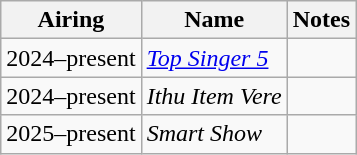<table class="wikitable">
<tr>
<th>Airing</th>
<th>Name</th>
<th>Notes</th>
</tr>
<tr>
<td>2024–present</td>
<td><em><a href='#'>Top Singer 5</a></em></td>
<td></td>
</tr>
<tr>
<td>2024–present</td>
<td><em>Ithu Item Vere</em></td>
<td></td>
</tr>
<tr>
<td>2025–present</td>
<td><em>Smart Show</em></td>
<td></td>
</tr>
</table>
